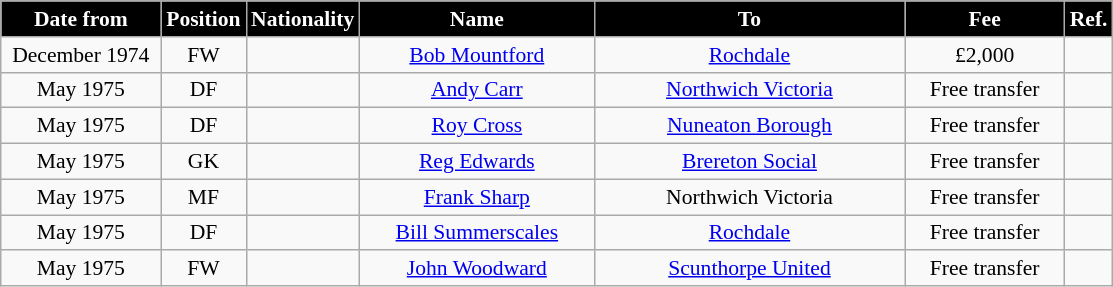<table class="wikitable" style="text-align:center; font-size:90%; ">
<tr>
<th style="background:#000000; color:white; width:100px;">Date from</th>
<th style="background:#000000; color:white; width:50px;">Position</th>
<th style="background:#000000; color:white; width:50px;">Nationality</th>
<th style="background:#000000; color:white; width:150px;">Name</th>
<th style="background:#000000; color:white; width:200px;">To</th>
<th style="background:#000000; color:white; width:100px;">Fee</th>
<th style="background:#000000; color:white; width:25px;">Ref.</th>
</tr>
<tr>
<td>December 1974</td>
<td>FW</td>
<td></td>
<td><a href='#'>Bob Mountford</a></td>
<td><a href='#'>Rochdale</a></td>
<td>£2,000</td>
<td></td>
</tr>
<tr>
<td>May 1975</td>
<td>DF</td>
<td></td>
<td><a href='#'>Andy Carr</a></td>
<td><a href='#'>Northwich Victoria</a></td>
<td>Free transfer</td>
<td></td>
</tr>
<tr>
<td>May 1975</td>
<td>DF</td>
<td></td>
<td><a href='#'>Roy Cross</a></td>
<td><a href='#'>Nuneaton Borough</a></td>
<td>Free transfer</td>
<td></td>
</tr>
<tr>
<td>May 1975</td>
<td>GK</td>
<td></td>
<td><a href='#'>Reg Edwards</a></td>
<td><a href='#'>Brereton Social</a></td>
<td>Free transfer</td>
<td></td>
</tr>
<tr>
<td>May 1975</td>
<td>MF</td>
<td></td>
<td><a href='#'>Frank Sharp</a></td>
<td>Northwich Victoria</td>
<td>Free transfer</td>
<td></td>
</tr>
<tr>
<td>May 1975</td>
<td>DF</td>
<td></td>
<td><a href='#'>Bill Summerscales</a></td>
<td><a href='#'>Rochdale</a></td>
<td>Free transfer</td>
<td></td>
</tr>
<tr>
<td>May 1975</td>
<td>FW</td>
<td></td>
<td><a href='#'>John Woodward</a></td>
<td><a href='#'>Scunthorpe United</a></td>
<td>Free transfer</td>
<td></td>
</tr>
</table>
